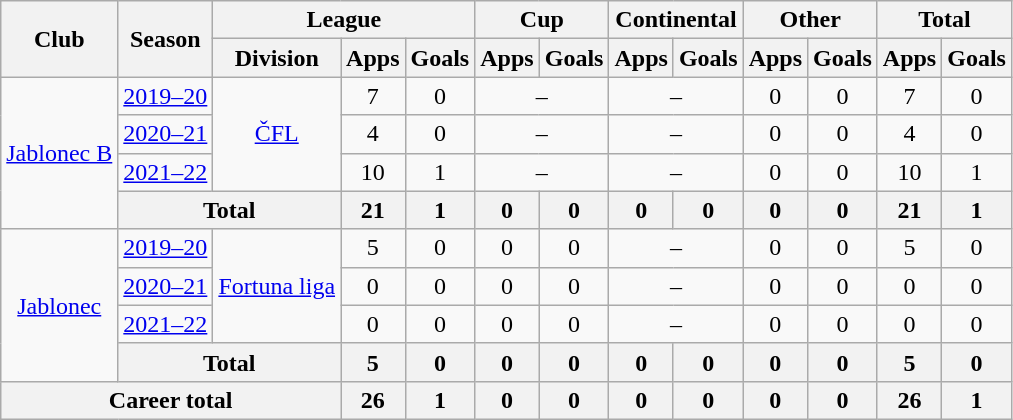<table class="wikitable" style="text-align: center">
<tr>
<th rowspan="2">Club</th>
<th rowspan="2">Season</th>
<th colspan="3">League</th>
<th colspan="2">Cup</th>
<th colspan="2">Continental</th>
<th colspan="2">Other</th>
<th colspan="2">Total</th>
</tr>
<tr>
<th>Division</th>
<th>Apps</th>
<th>Goals</th>
<th>Apps</th>
<th>Goals</th>
<th>Apps</th>
<th>Goals</th>
<th>Apps</th>
<th>Goals</th>
<th>Apps</th>
<th>Goals</th>
</tr>
<tr>
<td rowspan="4"><a href='#'>Jablonec B</a></td>
<td><a href='#'>2019–20</a></td>
<td rowspan="3"><a href='#'>ČFL</a></td>
<td>7</td>
<td>0</td>
<td colspan="2">–</td>
<td colspan="2">–</td>
<td>0</td>
<td>0</td>
<td>7</td>
<td>0</td>
</tr>
<tr>
<td><a href='#'>2020–21</a></td>
<td>4</td>
<td>0</td>
<td colspan="2">–</td>
<td colspan="2">–</td>
<td>0</td>
<td>0</td>
<td>4</td>
<td>0</td>
</tr>
<tr>
<td><a href='#'>2021–22</a></td>
<td>10</td>
<td>1</td>
<td colspan="2">–</td>
<td colspan="2">–</td>
<td>0</td>
<td>0</td>
<td>10</td>
<td>1</td>
</tr>
<tr>
<th colspan="2"><strong>Total</strong></th>
<th>21</th>
<th>1</th>
<th>0</th>
<th>0</th>
<th>0</th>
<th>0</th>
<th>0</th>
<th>0</th>
<th>21</th>
<th>1</th>
</tr>
<tr>
<td rowspan="4"><a href='#'>Jablonec</a></td>
<td><a href='#'>2019–20</a></td>
<td rowspan="3"><a href='#'>Fortuna liga</a></td>
<td>5</td>
<td>0</td>
<td>0</td>
<td>0</td>
<td colspan="2">–</td>
<td>0</td>
<td>0</td>
<td>5</td>
<td>0</td>
</tr>
<tr>
<td><a href='#'>2020–21</a></td>
<td>0</td>
<td>0</td>
<td>0</td>
<td>0</td>
<td colspan="2">–</td>
<td>0</td>
<td>0</td>
<td>0</td>
<td>0</td>
</tr>
<tr>
<td><a href='#'>2021–22</a></td>
<td>0</td>
<td>0</td>
<td>0</td>
<td>0</td>
<td colspan="2">–</td>
<td>0</td>
<td>0</td>
<td>0</td>
<td>0</td>
</tr>
<tr>
<th colspan="2"><strong>Total</strong></th>
<th>5</th>
<th>0</th>
<th>0</th>
<th>0</th>
<th>0</th>
<th>0</th>
<th>0</th>
<th>0</th>
<th>5</th>
<th>0</th>
</tr>
<tr>
<th colspan="3"><strong>Career total</strong></th>
<th>26</th>
<th>1</th>
<th>0</th>
<th>0</th>
<th>0</th>
<th>0</th>
<th>0</th>
<th>0</th>
<th>26</th>
<th>1</th>
</tr>
</table>
